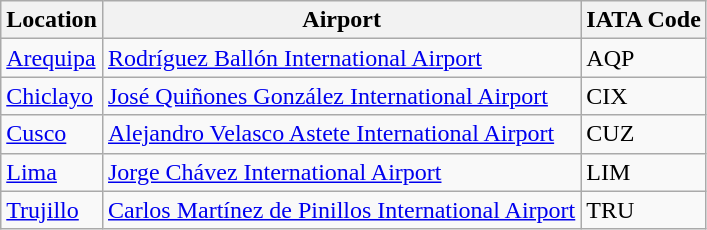<table class="wikitable">
<tr>
<th>Location</th>
<th>Airport</th>
<th>IATA Code</th>
</tr>
<tr>
<td><a href='#'>Arequipa</a></td>
<td><a href='#'>Rodríguez Ballón International Airport</a></td>
<td>AQP</td>
</tr>
<tr>
<td><a href='#'>Chiclayo</a></td>
<td><a href='#'>José Quiñones González International Airport</a></td>
<td>CIX</td>
</tr>
<tr>
<td><a href='#'>Cusco</a></td>
<td><a href='#'>Alejandro Velasco Astete International Airport</a></td>
<td>CUZ</td>
</tr>
<tr>
<td><a href='#'>Lima</a></td>
<td><a href='#'>Jorge Chávez International Airport</a></td>
<td>LIM</td>
</tr>
<tr>
<td><a href='#'>Trujillo</a></td>
<td><a href='#'>Carlos Martínez de Pinillos International Airport</a></td>
<td>TRU</td>
</tr>
</table>
